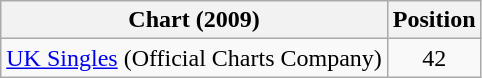<table class="wikitable">
<tr>
<th>Chart (2009)</th>
<th>Position</th>
</tr>
<tr>
<td><a href='#'>UK Singles</a> (Official Charts Company)</td>
<td align="center">42</td>
</tr>
</table>
